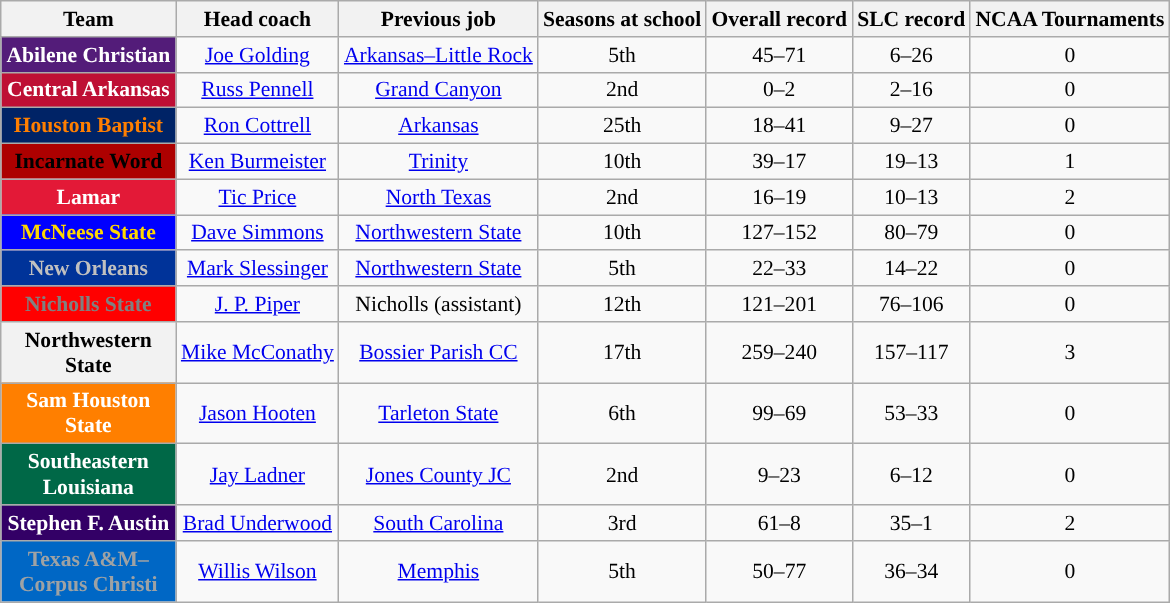<table class="wikitable sortable" style="text-align: center;font-size:90%;">
<tr>
<th width="110">Team</th>
<th>Head coach</th>
<th>Previous job</th>
<th>Seasons at school</th>
<th>Overall record</th>
<th>SLC record</th>
<th>NCAA Tournaments</th>
</tr>
<tr>
<th style="background:#531C79; color:#FFFFFF;">Abilene Christian</th>
<td><a href='#'>Joe Golding</a></td>
<td><a href='#'>Arkansas–Little Rock</a></td>
<td>5th</td>
<td>45–71</td>
<td>6–26</td>
<td>0</td>
</tr>
<tr>
<th style="background:#BE0F34; color:#FFFFFF;">Central Arkansas</th>
<td><a href='#'>Russ Pennell</a></td>
<td><a href='#'>Grand Canyon</a></td>
<td>2nd</td>
<td>0–2</td>
<td>2–16</td>
<td>0</td>
</tr>
<tr>
<th style="background:#002366; color:#FF7F00;">Houston Baptist</th>
<td><a href='#'>Ron Cottrell</a></td>
<td><a href='#'>Arkansas</a></td>
<td>25th</td>
<td>18–41</td>
<td>9–27</td>
<td>0</td>
</tr>
<tr>
<th style="background:#AD0000; color:#000000;">Incarnate Word</th>
<td><a href='#'>Ken Burmeister</a></td>
<td><a href='#'>Trinity</a></td>
<td>10th</td>
<td>39–17</td>
<td>19–13</td>
<td>1</td>
</tr>
<tr>
<th style="background:#E31937; color:#FFFFFF;">Lamar</th>
<td><a href='#'>Tic Price</a></td>
<td><a href='#'>North Texas</a></td>
<td>2nd</td>
<td>16–19</td>
<td>10–13</td>
<td>2</td>
</tr>
<tr>
<th style="background:#0000FF; color:#FFD700;">McNeese State</th>
<td><a href='#'>Dave Simmons</a></td>
<td><a href='#'>Northwestern State</a></td>
<td>10th</td>
<td>127–152</td>
<td>80–79</td>
<td>0</td>
</tr>
<tr>
<th style="background:#003399; color:#C0C0C0;">New Orleans</th>
<td><a href='#'>Mark Slessinger</a></td>
<td><a href='#'>Northwestern State</a></td>
<td>5th</td>
<td>22–33</td>
<td>14–22</td>
<td>0</td>
</tr>
<tr>
<th style="background:#FF0000; color:#808080;">Nicholls State</th>
<td><a href='#'>J. P. Piper</a></td>
<td>Nicholls (assistant)</td>
<td>12th</td>
<td>121–201</td>
<td>76–106</td>
<td>0</td>
</tr>
<tr>
<th style="background:#">Northwestern State</th>
<td><a href='#'>Mike McConathy</a></td>
<td><a href='#'>Bossier Parish CC</a></td>
<td>17th</td>
<td>259–240</td>
<td>157–117</td>
<td>3</td>
</tr>
<tr>
<th style="background:#FF7F00; color:#FFFFFF;">Sam Houston State</th>
<td><a href='#'>Jason Hooten</a></td>
<td><a href='#'>Tarleton State</a></td>
<td>6th</td>
<td>99–69</td>
<td>53–33</td>
<td>0</td>
</tr>
<tr>
<th style="background:#006847; color:white;">Southeastern Louisiana</th>
<td><a href='#'>Jay Ladner</a></td>
<td><a href='#'>Jones County JC</a></td>
<td>2nd</td>
<td>9–23</td>
<td>6–12</td>
<td>0</td>
</tr>
<tr>
<th style="background:#330066; color:#FFFFFF;">Stephen F. Austin</th>
<td><a href='#'>Brad Underwood</a></td>
<td><a href='#'>South Carolina</a></td>
<td>3rd</td>
<td>61–8</td>
<td>35–1</td>
<td>2</td>
</tr>
<tr>
<th style="background:#0067C5; color:#9EA2A4;">Texas A&M–Corpus Christi</th>
<td><a href='#'>Willis Wilson</a></td>
<td><a href='#'>Memphis</a></td>
<td>5th</td>
<td>50–77</td>
<td>36–34</td>
<td>0</td>
</tr>
</table>
